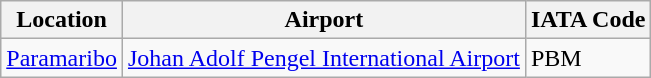<table class="wikitable">
<tr>
<th>Location</th>
<th>Airport</th>
<th>IATA Code</th>
</tr>
<tr>
<td><a href='#'>Paramaribo</a></td>
<td><a href='#'>Johan Adolf Pengel International Airport</a></td>
<td>PBM</td>
</tr>
</table>
